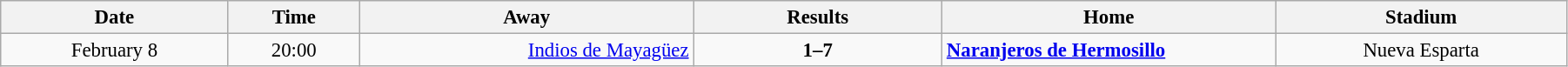<table class="wikitable" style="font-size:95%; text-align: center; width: 95%;">
<tr>
<th width="100">Date</th>
<th width="55">Time</th>
<th width="150">Away</th>
<th width="110">Results</th>
<th width="150">Home</th>
<th width="130">Stadium</th>
</tr>
<tr align=center>
<td>February 8</td>
<td>20:00</td>
<td align=right><a href='#'>Indios de Mayagüez</a> </td>
<td><strong>1–7</strong></td>
<td align=left> <strong><a href='#'>Naranjeros de Hermosillo</a></strong></td>
<td>Nueva Esparta</td>
</tr>
</table>
